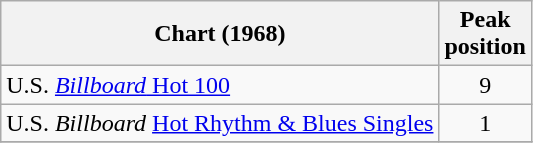<table class="wikitable">
<tr>
<th>Chart (1968)</th>
<th>Peak<br>position</th>
</tr>
<tr>
<td>U.S. <a href='#'><em>Billboard</em> Hot 100</a></td>
<td align="center">9</td>
</tr>
<tr>
<td>U.S. <em>Billboard</em> <a href='#'>Hot Rhythm & Blues Singles</a></td>
<td align="center">1</td>
</tr>
<tr>
</tr>
</table>
